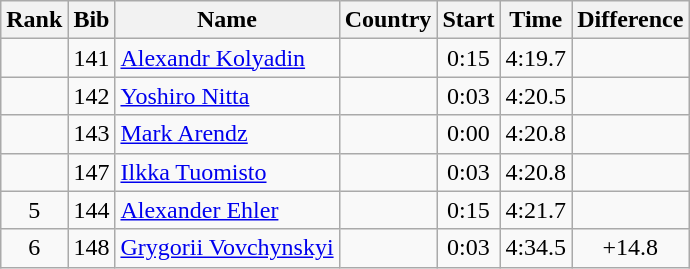<table class="wikitable sortable" style="text-align:center">
<tr>
<th>Rank</th>
<th>Bib</th>
<th>Name</th>
<th>Country</th>
<th>Start</th>
<th>Time</th>
<th>Difference</th>
</tr>
<tr>
<td></td>
<td>141</td>
<td align=left><a href='#'>Alexandr Kolyadin</a></td>
<td align=left></td>
<td>0:15</td>
<td>4:19.7</td>
<td></td>
</tr>
<tr>
<td></td>
<td>142</td>
<td align=left><a href='#'>Yoshiro Nitta</a></td>
<td align=left></td>
<td>0:03</td>
<td>4:20.5</td>
<td></td>
</tr>
<tr>
<td></td>
<td>143</td>
<td align=left><a href='#'>Mark Arendz</a></td>
<td align=left></td>
<td>0:00</td>
<td>4:20.8</td>
<td></td>
</tr>
<tr>
<td></td>
<td>147</td>
<td align=left><a href='#'>Ilkka Tuomisto</a></td>
<td align=left></td>
<td>0:03</td>
<td>4:20.8</td>
<td></td>
</tr>
<tr>
<td>5</td>
<td>144</td>
<td align=left><a href='#'>Alexander Ehler</a></td>
<td align=left></td>
<td>0:15</td>
<td>4:21.7</td>
<td></td>
</tr>
<tr>
<td>6</td>
<td>148</td>
<td align=left><a href='#'>Grygorii Vovchynskyi</a></td>
<td align=left></td>
<td>0:03</td>
<td>4:34.5</td>
<td>+14.8</td>
</tr>
</table>
